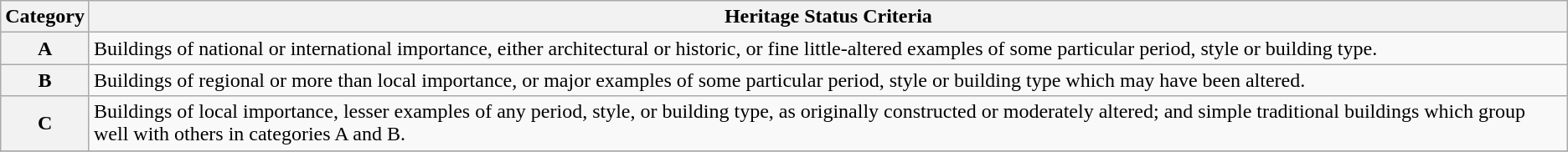<table class="wikitable">
<tr>
<th>Category</th>
<th>Heritage Status Criteria</th>
</tr>
<tr>
<th>A</th>
<td>Buildings of national or international importance, either architectural or historic, or fine little-altered examples of some particular period, style or building type.</td>
</tr>
<tr>
<th>B</th>
<td>Buildings of regional or more than local importance, or major examples of some particular period, style or building type which may have been altered.</td>
</tr>
<tr>
<th>C</th>
<td>Buildings of local importance, lesser examples of any period, style, or building type, as originally constructed or moderately altered; and simple traditional buildings which group well with others in categories A and B.</td>
</tr>
<tr>
</tr>
</table>
